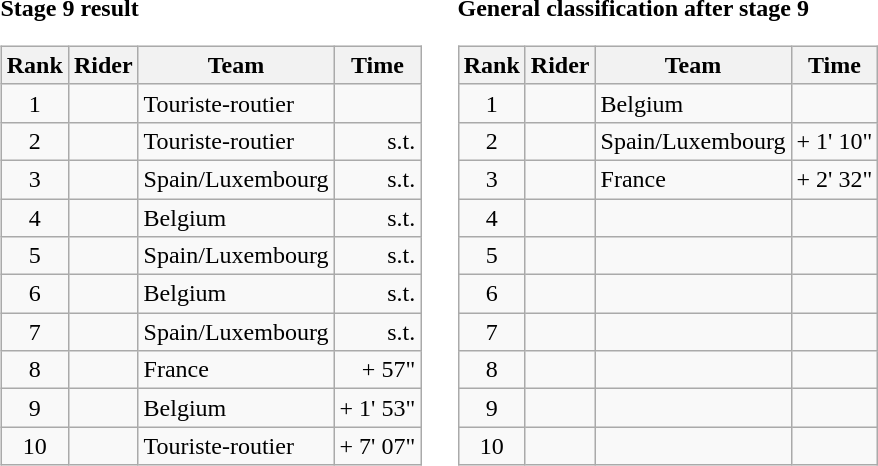<table>
<tr>
<td><strong>Stage 9 result</strong><br><table class="wikitable">
<tr>
<th scope="col">Rank</th>
<th scope="col">Rider</th>
<th scope="col">Team</th>
<th scope="col">Time</th>
</tr>
<tr>
<td style="text-align:center;">1</td>
<td></td>
<td>Touriste-routier</td>
<td style="text-align:right;"></td>
</tr>
<tr>
<td style="text-align:center;">2</td>
<td></td>
<td>Touriste-routier</td>
<td style="text-align:right;">s.t.</td>
</tr>
<tr>
<td style="text-align:center;">3</td>
<td></td>
<td>Spain/Luxembourg</td>
<td style="text-align:right;">s.t.</td>
</tr>
<tr>
<td style="text-align:center;">4</td>
<td></td>
<td>Belgium</td>
<td style="text-align:right;">s.t.</td>
</tr>
<tr>
<td style="text-align:center;">5</td>
<td></td>
<td>Spain/Luxembourg</td>
<td style="text-align:right;">s.t.</td>
</tr>
<tr>
<td style="text-align:center;">6</td>
<td></td>
<td>Belgium</td>
<td style="text-align:right;">s.t.</td>
</tr>
<tr>
<td style="text-align:center;">7</td>
<td></td>
<td>Spain/Luxembourg</td>
<td style="text-align:right;">s.t.</td>
</tr>
<tr>
<td style="text-align:center;">8</td>
<td></td>
<td>France</td>
<td style="text-align:right;">+ 57"</td>
</tr>
<tr>
<td style="text-align:center;">9</td>
<td></td>
<td>Belgium</td>
<td style="text-align:right;">+ 1' 53"</td>
</tr>
<tr>
<td style="text-align:center;">10</td>
<td></td>
<td>Touriste-routier</td>
<td style="text-align:right;">+ 7' 07"</td>
</tr>
</table>
</td>
<td></td>
<td><strong>General classification after stage 9</strong><br><table class="wikitable">
<tr>
<th scope="col">Rank</th>
<th scope="col">Rider</th>
<th scope="col">Team</th>
<th scope="col">Time</th>
</tr>
<tr>
<td style="text-align:center;">1</td>
<td></td>
<td>Belgium</td>
<td style="text-align:right;"></td>
</tr>
<tr>
<td style="text-align:center;">2</td>
<td></td>
<td>Spain/Luxembourg</td>
<td style="text-align:right;">+ 1' 10"</td>
</tr>
<tr>
<td style="text-align:center;">3</td>
<td></td>
<td>France</td>
<td style="text-align:right;">+ 2' 32"</td>
</tr>
<tr>
<td style="text-align:center;">4</td>
<td></td>
<td></td>
<td></td>
</tr>
<tr>
<td style="text-align:center;">5</td>
<td></td>
<td></td>
<td></td>
</tr>
<tr>
<td style="text-align:center;">6</td>
<td></td>
<td></td>
<td></td>
</tr>
<tr>
<td style="text-align:center;">7</td>
<td></td>
<td></td>
<td></td>
</tr>
<tr>
<td style="text-align:center;">8</td>
<td></td>
<td></td>
<td></td>
</tr>
<tr>
<td style="text-align:center;">9</td>
<td></td>
<td></td>
<td></td>
</tr>
<tr>
<td style="text-align:center;">10</td>
<td></td>
<td></td>
<td></td>
</tr>
</table>
</td>
</tr>
</table>
